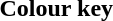<table class="toccolours">
<tr>
<th>Colour key<br></th>
</tr>
<tr>
<td><br>


</td>
</tr>
</table>
